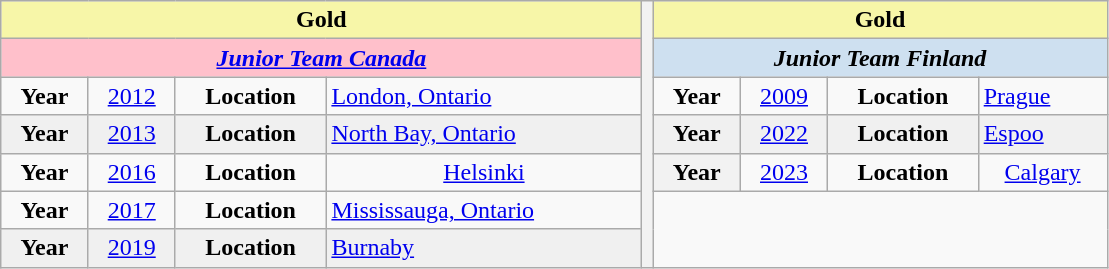<table class="wikitable" style="text-align:center;">
<tr>
<th colspan=4 style="background:#f7f6a8;"><strong>Gold</strong></th>
<th width=1% rowspan=20 bgcolor=ffffff></th>
<th colspan=4 style="background:#f7f6a8;"><strong>Gold</strong></th>
</tr>
<tr>
<td colspan=4 bgcolor=pink> <strong><em><a href='#'>Junior Team Canada</a></em></strong></td>
<td colspan=4 bgcolor=CEE0F> <strong><em>Junior Team Finland</em></strong></td>
</tr>
<tr>
<td><strong>Year</strong></td>
<td><a href='#'>2012</a></td>
<td><strong>Location</strong></td>
<td align=left> <a href='#'>London, Ontario</a></td>
<td><strong>Year</strong></td>
<td><a href='#'>2009</a></td>
<td><strong>Location</strong></td>
<td align=left> <a href='#'>Prague</a></td>
</tr>
<tr bgcolor="#f0f0f0">
<td><strong>Year</strong></td>
<td><a href='#'>2013</a></td>
<td><strong>Location</strong></td>
<td align=left> <a href='#'>North Bay, Ontario</a></td>
<td><strong>Year</strong></td>
<td><a href='#'>2022</a></td>
<td><strong>Location</strong></td>
<td align=left> <a href='#'>Espoo</a></td>
</tr>
<tr>
<td><strong>Year</strong></td>
<td><a href='#'>2016</a></td>
<td><strong>Location</strong></td>
<td> <a href='#'>Helsinki</a></td>
<th><strong>Year</strong></th>
<td><a href='#'>2023</a></td>
<td><strong>Location</strong></td>
<td> <a href='#'>Calgary</a></td>
</tr>
<tr>
<td><strong>Year</strong></td>
<td><a href='#'>2017</a></td>
<td><strong>Location</strong></td>
<td align="left"> <a href='#'>Mississauga, Ontario</a></td>
</tr>
<tr bgcolor="#f0f0f0">
<td><strong>Year</strong></td>
<td><a href='#'>2019</a></td>
<td><strong>Location</strong></td>
<td align="left"> <a href='#'>Burnaby</a></td>
</tr>
</table>
